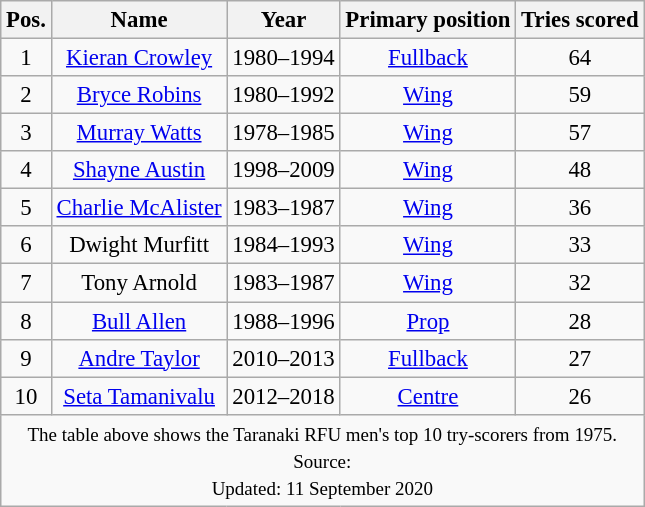<table class="wikitable sortable" style="font-size:95%; text-align: center">
<tr>
<th>Pos.</th>
<th>Name</th>
<th>Year</th>
<th>Primary position</th>
<th>Tries scored</th>
</tr>
<tr>
<td>1</td>
<td><a href='#'>Kieran Crowley</a></td>
<td>1980–1994</td>
<td><a href='#'>Fullback</a></td>
<td>64</td>
</tr>
<tr>
<td>2</td>
<td><a href='#'>Bryce Robins</a></td>
<td>1980–1992</td>
<td><a href='#'>Wing</a></td>
<td>59</td>
</tr>
<tr>
<td>3</td>
<td><a href='#'>Murray Watts</a></td>
<td>1978–1985</td>
<td><a href='#'>Wing</a></td>
<td>57</td>
</tr>
<tr>
<td>4</td>
<td><a href='#'>Shayne Austin</a></td>
<td>1998–2009</td>
<td><a href='#'>Wing</a></td>
<td>48</td>
</tr>
<tr>
<td>5</td>
<td><a href='#'>Charlie McAlister</a></td>
<td>1983–1987</td>
<td><a href='#'>Wing</a></td>
<td>36</td>
</tr>
<tr>
<td>6</td>
<td>Dwight Murfitt</td>
<td>1984–1993</td>
<td><a href='#'>Wing</a></td>
<td>33</td>
</tr>
<tr>
<td>7</td>
<td>Tony Arnold</td>
<td>1983–1987</td>
<td><a href='#'>Wing</a></td>
<td>32</td>
</tr>
<tr>
<td>8</td>
<td><a href='#'>Bull Allen</a></td>
<td>1988–1996</td>
<td><a href='#'>Prop</a></td>
<td>28</td>
</tr>
<tr>
<td>9</td>
<td><a href='#'>Andre Taylor</a></td>
<td>2010–2013</td>
<td><a href='#'>Fullback</a></td>
<td>27</td>
</tr>
<tr>
<td>10</td>
<td><a href='#'>Seta Tamanivalu</a></td>
<td>2012–2018</td>
<td><a href='#'>Centre</a></td>
<td>26</td>
</tr>
<tr>
<td colspan="100%" style="text-align:center;"><small>The table above shows the Taranaki RFU men's top 10 try-scorers from 1975.<br>Source: <br>Updated: 11 September 2020</small></td>
</tr>
</table>
